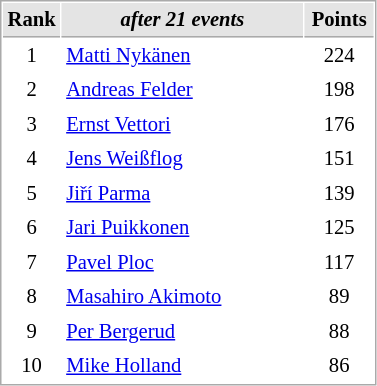<table cellspacing="1" cellpadding="3" style="border:1px solid #AAAAAA;font-size:86%">
<tr bgcolor="#E4E4E4">
<th style="border-bottom:1px solid #AAAAAA" width=10>Rank</th>
<th style="border-bottom:1px solid #AAAAAA" width=155><em>after 21 events</em></th>
<th style="border-bottom:1px solid #AAAAAA" width=40>Points</th>
</tr>
<tr>
<td align=center>1</td>
<td> <a href='#'>Matti Nykänen</a></td>
<td align=center>224</td>
</tr>
<tr>
<td align=center>2</td>
<td> <a href='#'>Andreas Felder</a></td>
<td align=center>198</td>
</tr>
<tr>
<td align=center>3</td>
<td> <a href='#'>Ernst Vettori</a></td>
<td align=center>176</td>
</tr>
<tr>
<td align=center>4</td>
<td> <a href='#'>Jens Weißflog</a></td>
<td align=center>151</td>
</tr>
<tr>
<td align=center>5</td>
<td> <a href='#'>Jiří Parma</a></td>
<td align=center>139</td>
</tr>
<tr>
<td align=center>6</td>
<td> <a href='#'>Jari Puikkonen</a></td>
<td align=center>125</td>
</tr>
<tr>
<td align=center>7</td>
<td> <a href='#'>Pavel Ploc</a></td>
<td align=center>117</td>
</tr>
<tr>
<td align=center>8</td>
<td> <a href='#'>Masahiro Akimoto</a></td>
<td align=center>89</td>
</tr>
<tr>
<td align=center>9</td>
<td> <a href='#'>Per Bergerud</a></td>
<td align=center>88</td>
</tr>
<tr>
<td align=center>10</td>
<td> <a href='#'>Mike Holland</a></td>
<td align=center>86</td>
</tr>
</table>
